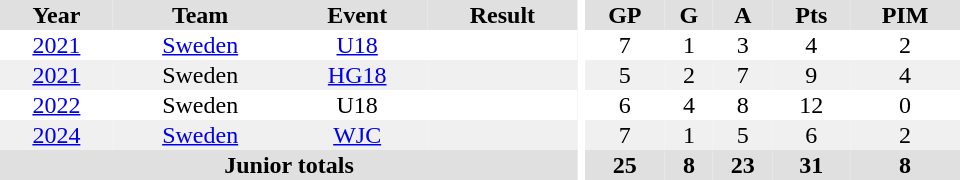<table border="0" cellpadding="1" cellspacing="0" ID="Table3" style="text-align:center; width:40em">
<tr bgcolor="#e0e0e0">
<th>Year</th>
<th>Team</th>
<th>Event</th>
<th>Result</th>
<th rowspan="99" bgcolor="#ffffff"></th>
<th>GP</th>
<th>G</th>
<th>A</th>
<th>Pts</th>
<th>PIM</th>
</tr>
<tr>
<td><a href='#'>2021</a></td>
<td><a href='#'>Sweden</a></td>
<td><a href='#'>U18</a></td>
<td></td>
<td>7</td>
<td>1</td>
<td>3</td>
<td>4</td>
<td>2</td>
</tr>
<tr bgcolor="#f0f0f0">
<td><a href='#'>2021</a></td>
<td>Sweden</td>
<td><a href='#'>HG18</a></td>
<td></td>
<td>5</td>
<td>2</td>
<td>7</td>
<td>9</td>
<td>4</td>
</tr>
<tr>
<td><a href='#'>2022</a></td>
<td>Sweden</td>
<td>U18</td>
<td></td>
<td>6</td>
<td>4</td>
<td>8</td>
<td>12</td>
<td>0</td>
</tr>
<tr bgcolor="#f0f0f0">
<td><a href='#'>2024</a></td>
<td><a href='#'>Sweden</a></td>
<td><a href='#'>WJC</a></td>
<td></td>
<td>7</td>
<td>1</td>
<td>5</td>
<td>6</td>
<td>2</td>
</tr>
<tr bgcolor="#e0e0e0">
<th colspan="4">Junior totals</th>
<th>25</th>
<th>8</th>
<th>23</th>
<th>31</th>
<th>8</th>
</tr>
</table>
